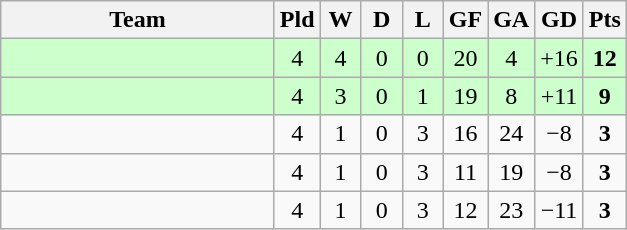<table class="wikitable" style="text-align: center;">
<tr>
<th width="175">Team</th>
<th width="20">Pld</th>
<th width="20">W</th>
<th width="20">D</th>
<th width="20">L</th>
<th width="20">GF</th>
<th width="20">GA</th>
<th width="20">GD</th>
<th width="20">Pts</th>
</tr>
<tr bgcolor="#ccffcc">
<td align=left></td>
<td>4</td>
<td>4</td>
<td>0</td>
<td>0</td>
<td>20</td>
<td>4</td>
<td>+16</td>
<td><strong>12</strong></td>
</tr>
<tr bgcolor="#ccffcc">
<td align=left></td>
<td>4</td>
<td>3</td>
<td>0</td>
<td>1</td>
<td>19</td>
<td>8</td>
<td>+11</td>
<td><strong>9</strong></td>
</tr>
<tr>
<td align=left></td>
<td>4</td>
<td>1</td>
<td>0</td>
<td>3</td>
<td>16</td>
<td>24</td>
<td>−8</td>
<td><strong>3</strong></td>
</tr>
<tr>
<td align=left></td>
<td>4</td>
<td>1</td>
<td>0</td>
<td>3</td>
<td>11</td>
<td>19</td>
<td>−8</td>
<td><strong>3</strong></td>
</tr>
<tr>
<td align=left></td>
<td>4</td>
<td>1</td>
<td>0</td>
<td>3</td>
<td>12</td>
<td>23</td>
<td>−11</td>
<td><strong>3</strong></td>
</tr>
</table>
